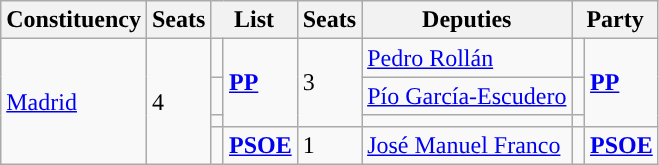<table class="wikitable sortable">
<tr>
<th>Constituency</th>
<th>Seats</th>
<th colspan="2">List</th>
<th>Seats</th>
<th>Deputies</th>
<th colspan="2">Party</th>
</tr>
<tr>
<td rowspan="4"><a href='#'>Madrid</a></td>
<td rowspan="4">4</td>
<td></td>
<td rowspan="3"><strong><a href='#'>PP</a></strong></td>
<td rowspan="3">3</td>
<td><a href='#'>Pedro Rollán</a></td>
<td></td>
<td rowspan="3"><strong><a href='#'>PP</a></strong></td>
</tr>
<tr>
<td></td>
<td><a href='#'>Pío García-Escudero</a></td>
<td></td>
</tr>
<tr>
<td></td>
<td></td>
<td></td>
</tr>
<tr>
<td width="1"></td>
<td><strong><a href='#'>PSOE</a></strong></td>
<td>1</td>
<td><a href='#'>José Manuel Franco</a></td>
<td width="1"></td>
<td><strong><a href='#'>PSOE</a></strong></td>
</tr>
</table>
